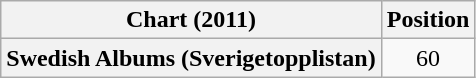<table class="wikitable plainrowheaders" style="text-align:center">
<tr>
<th scope="col">Chart (2011)</th>
<th scope="col">Position</th>
</tr>
<tr>
<th scope="row">Swedish Albums (Sverigetopplistan)</th>
<td>60</td>
</tr>
</table>
